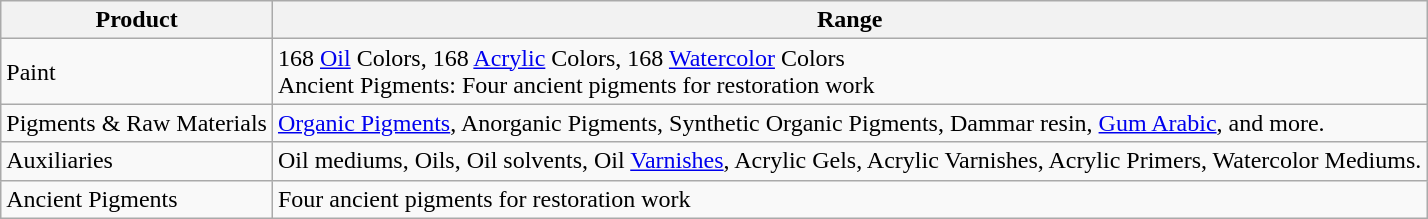<table class="wikitable">
<tr>
<th>Product</th>
<th>Range</th>
</tr>
<tr>
<td>Paint</td>
<td>168 <a href='#'>Oil</a> Colors, 168 <a href='#'>Acrylic</a> Colors, 168 <a href='#'>Watercolor</a> Colors<br>Ancient Pigments: Four ancient pigments for restoration work</td>
</tr>
<tr>
<td>Pigments & Raw Materials</td>
<td><a href='#'>Organic Pigments</a>, Anorganic Pigments, Synthetic Organic Pigments, Dammar resin, <a href='#'>Gum Arabic</a>, and more.</td>
</tr>
<tr>
<td>Auxiliaries</td>
<td>Oil mediums, Oils, Oil solvents, Oil <a href='#'>Varnishes</a>, Acrylic Gels, Acrylic Varnishes, Acrylic Primers, Watercolor Mediums.</td>
</tr>
<tr>
<td>Ancient Pigments</td>
<td>Four ancient pigments for restoration work</td>
</tr>
</table>
